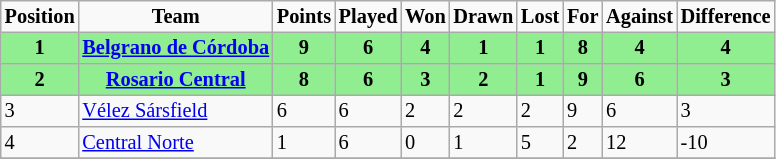<table border="2" cellpadding="2" cellspacing="0" style="margin: 0; background: #f9f9f9; border: 1px #aaa solid; border-collapse: collapse; font-size: 85%;">
<tr>
<th>Position</th>
<th>Team</th>
<th>Points</th>
<th>Played</th>
<th>Won</th>
<th>Drawn</th>
<th>Lost</th>
<th>For</th>
<th>Against</th>
<th>Difference</th>
</tr>
<tr>
<th bgcolor="lightgreen">1</th>
<th bgcolor="lightgreen"><a href='#'>Belgrano de Córdoba</a></th>
<th bgcolor="lightgreen">9</th>
<th bgcolor="lightgreen">6</th>
<th bgcolor="lightgreen">4</th>
<th bgcolor="lightgreen">1</th>
<th bgcolor="lightgreen">1</th>
<th bgcolor="lightgreen">8</th>
<th bgcolor="lightgreen">4</th>
<th bgcolor="lightgreen">4</th>
</tr>
<tr>
<th bgcolor="lightgreen">2</th>
<th bgcolor="lightgreen"><a href='#'>Rosario Central</a></th>
<th bgcolor="lightgreen">8</th>
<th bgcolor="lightgreen">6</th>
<th bgcolor="lightgreen">3</th>
<th bgcolor="lightgreen">2</th>
<th bgcolor="lightgreen">1</th>
<th bgcolor="lightgreen">9</th>
<th bgcolor="lightgreen">6</th>
<th bgcolor="lightgreen">3</th>
</tr>
<tr>
<td>3</td>
<td><a href='#'>Vélez Sársfield</a></td>
<td>6</td>
<td>6</td>
<td>2</td>
<td>2</td>
<td>2</td>
<td>9</td>
<td>6</td>
<td>3</td>
</tr>
<tr>
<td>4</td>
<td><a href='#'>Central Norte</a></td>
<td>1</td>
<td>6</td>
<td>0</td>
<td>1</td>
<td>5</td>
<td>2</td>
<td>12</td>
<td>-10</td>
</tr>
<tr>
</tr>
</table>
